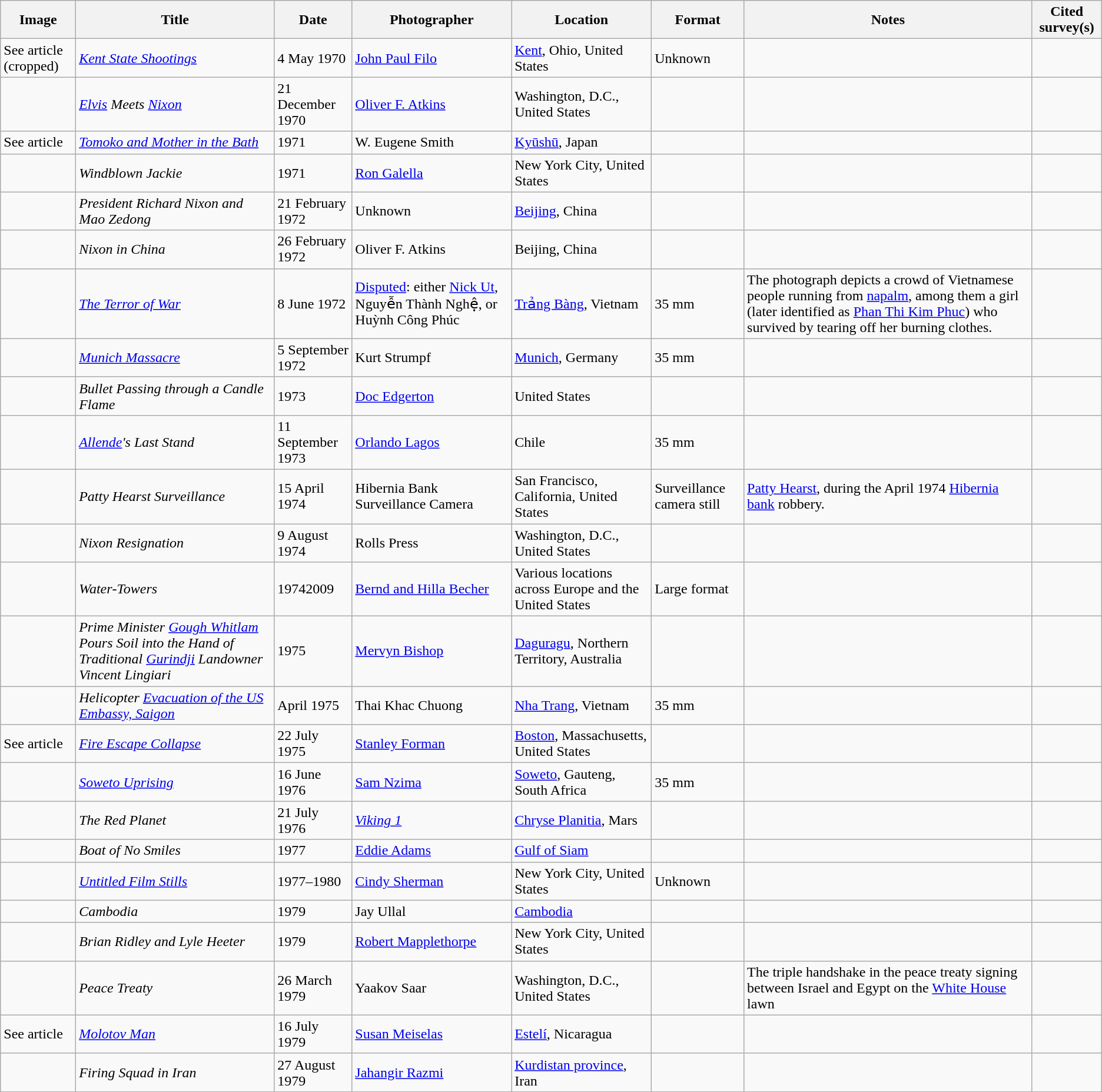<table class="wikitable">
<tr>
<th>Image</th>
<th>Title</th>
<th>Date</th>
<th>Photographer</th>
<th>Location</th>
<th>Format</th>
<th>Notes</th>
<th>Cited survey(s)</th>
</tr>
<tr>
<td>See article (cropped)</td>
<td><em><a href='#'>Kent State Shootings</a></em></td>
<td>4 May 1970</td>
<td><a href='#'>John Paul Filo</a></td>
<td><a href='#'>Kent</a>, Ohio, United States</td>
<td>Unknown</td>
<td></td>
<td></td>
</tr>
<tr>
<td></td>
<td><em><a href='#'>Elvis</a> Meets <a href='#'>Nixon</a></em></td>
<td>21 December 1970</td>
<td><a href='#'>Oliver F. Atkins</a></td>
<td>Washington, D.C., United States</td>
<td></td>
<td></td>
<td></td>
</tr>
<tr>
<td>See article</td>
<td><em><a href='#'>Tomoko and Mother in the Bath</a></em></td>
<td>1971</td>
<td>W. Eugene Smith</td>
<td><a href='#'>Kyūshū</a>, Japan</td>
<td></td>
<td></td>
<td></td>
</tr>
<tr>
<td></td>
<td><em>Windblown Jackie</em></td>
<td>1971</td>
<td><a href='#'>Ron Galella</a></td>
<td>New York City, United States</td>
<td></td>
<td></td>
<td></td>
</tr>
<tr>
<td></td>
<td><em>President Richard Nixon and Mao Zedong</em></td>
<td>21 February 1972</td>
<td>Unknown</td>
<td><a href='#'>Beijing</a>, China</td>
<td></td>
<td></td>
<td></td>
</tr>
<tr>
<td></td>
<td><em>Nixon in China</em></td>
<td>26 February 1972</td>
<td>Oliver F. Atkins</td>
<td>Beijing, China</td>
<td></td>
<td></td>
<td></td>
</tr>
<tr>
<td></td>
<td><em><a href='#'>The Terror of War</a></em></td>
<td>8 June 1972</td>
<td><a href='#'>Disputed</a>: either <a href='#'>Nick Ut</a>, Nguyễn Thành Nghệ, or Huỳnh Công Phúc</td>
<td><a href='#'>Trảng Bàng</a>, Vietnam</td>
<td>35 mm</td>
<td>The photograph depicts a crowd of Vietnamese people running from <a href='#'>napalm</a>, among them a girl (later identified as <a href='#'>Phan Thi Kim Phuc</a>) who survived by tearing off her burning clothes.</td>
<td></td>
</tr>
<tr>
<td></td>
<td><em><a href='#'>Munich Massacre</a></em></td>
<td>5 September 1972</td>
<td>Kurt Strumpf</td>
<td><a href='#'>Munich</a>, Germany</td>
<td>35 mm</td>
<td></td>
<td></td>
</tr>
<tr>
<td></td>
<td><em>Bullet Passing through a Candle Flame</em></td>
<td>1973</td>
<td><a href='#'>Doc Edgerton</a></td>
<td>United States</td>
<td></td>
<td></td>
<td></td>
</tr>
<tr>
<td></td>
<td><em><a href='#'>Allende</a>'s Last Stand</em></td>
<td>11 September 1973</td>
<td><a href='#'>Orlando Lagos</a></td>
<td>Chile</td>
<td>35 mm</td>
<td></td>
<td></td>
</tr>
<tr>
<td></td>
<td><em>Patty Hearst Surveillance</em></td>
<td>15 April 1974</td>
<td>Hibernia Bank Surveillance Camera</td>
<td>San Francisco, California, United States</td>
<td>Surveillance camera still</td>
<td><a href='#'>Patty Hearst</a>, during the April 1974 <a href='#'>Hibernia bank</a> robbery.</td>
<td></td>
</tr>
<tr>
<td></td>
<td><em>Nixon Resignation</em></td>
<td>9 August 1974</td>
<td>Rolls Press</td>
<td>Washington, D.C., United States</td>
<td></td>
<td></td>
<td></td>
</tr>
<tr>
<td></td>
<td><em>Water‐Towers</em></td>
<td>19742009</td>
<td><a href='#'>Bernd and Hilla Becher</a></td>
<td>Various locations across Europe and the United States</td>
<td>Large format</td>
<td></td>
<td></td>
</tr>
<tr>
<td></td>
<td><em>Prime Minister <a href='#'>Gough Whitlam</a> Pours Soil into the Hand of Traditional <a href='#'>Gurindji</a> Landowner Vincent Lingiari</em></td>
<td>1975</td>
<td><a href='#'>Mervyn Bishop</a></td>
<td><a href='#'>Daguragu</a>, Northern Territory, Australia</td>
<td></td>
<td></td>
<td></td>
</tr>
<tr>
<td></td>
<td><em>Helicopter <a href='#'>Evacuation of the US Embassy, Saigon</a></em></td>
<td>April 1975</td>
<td>Thai Khac Chuong</td>
<td><a href='#'>Nha Trang</a>, Vietnam</td>
<td>35 mm</td>
<td></td>
<td></td>
</tr>
<tr>
<td>See article</td>
<td><em><a href='#'>Fire Escape Collapse</a></em></td>
<td>22 July 1975</td>
<td><a href='#'>Stanley Forman</a></td>
<td><a href='#'>Boston</a>, Massachusetts, United States</td>
<td></td>
<td></td>
<td></td>
</tr>
<tr>
<td></td>
<td><em><a href='#'>Soweto Uprising</a></em></td>
<td>16 June 1976</td>
<td><a href='#'>Sam Nzima</a></td>
<td><a href='#'>Soweto</a>, Gauteng, South Africa</td>
<td>35 mm</td>
<td></td>
<td></td>
</tr>
<tr>
<td></td>
<td><em>The Red Planet</em></td>
<td>21 July 1976</td>
<td><em><a href='#'>Viking 1</a></em></td>
<td><a href='#'>Chryse Planitia</a>, Mars</td>
<td></td>
<td></td>
<td></td>
</tr>
<tr>
<td></td>
<td><em>Boat of No Smiles</em></td>
<td>1977</td>
<td><a href='#'>Eddie Adams</a></td>
<td><a href='#'>Gulf of Siam</a></td>
<td></td>
<td></td>
<td></td>
</tr>
<tr>
<td></td>
<td><em><a href='#'>Untitled Film Stills</a></em></td>
<td>1977–1980</td>
<td><a href='#'>Cindy Sherman</a></td>
<td>New York City, United States</td>
<td>Unknown</td>
<td></td>
<td></td>
</tr>
<tr>
<td></td>
<td><em>Cambodia</em></td>
<td>1979</td>
<td>Jay Ullal</td>
<td><a href='#'>Cambodia</a></td>
<td></td>
<td></td>
<td></td>
</tr>
<tr>
<td></td>
<td><em>Brian Ridley and Lyle Heeter</em></td>
<td>1979</td>
<td><a href='#'>Robert Mapplethorpe</a></td>
<td>New York City, United States</td>
<td></td>
<td></td>
<td></td>
</tr>
<tr>
<td></td>
<td><em>Peace Treaty</em></td>
<td>26 March 1979</td>
<td>Yaakov Saar</td>
<td>Washington, D.C., United States</td>
<td></td>
<td>The triple handshake in the peace treaty signing between Israel and Egypt on the <a href='#'>White House</a> lawn</td>
<td></td>
</tr>
<tr>
<td>See article</td>
<td><em><a href='#'>Molotov Man</a></em></td>
<td>16 July 1979</td>
<td><a href='#'>Susan Meiselas</a></td>
<td><a href='#'>Estelí</a>, Nicaragua</td>
<td></td>
<td></td>
<td></td>
</tr>
<tr>
<td></td>
<td><em>Firing Squad in Iran</em></td>
<td>27 August 1979</td>
<td><a href='#'>Jahangir Razmi</a></td>
<td><a href='#'>Kurdistan province</a>, Iran</td>
<td></td>
<td></td>
<td></td>
</tr>
</table>
